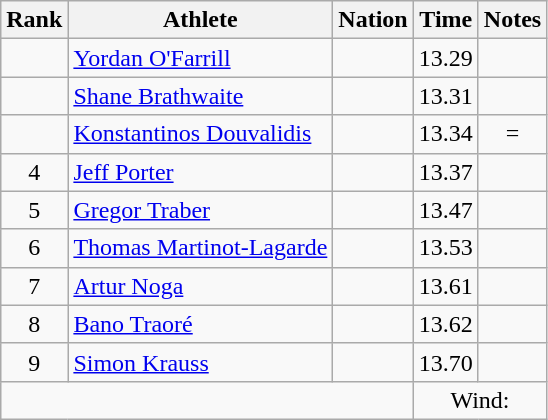<table class="wikitable mw-datatable sortable" style="text-align:center;">
<tr>
<th>Rank</th>
<th>Athlete</th>
<th>Nation</th>
<th>Time</th>
<th>Notes</th>
</tr>
<tr>
<td></td>
<td align=left><a href='#'>Yordan O'Farrill</a></td>
<td align=left></td>
<td>13.29</td>
<td></td>
</tr>
<tr>
<td></td>
<td align=left><a href='#'>Shane Brathwaite</a></td>
<td align=left></td>
<td>13.31</td>
<td></td>
</tr>
<tr>
<td></td>
<td align=left><a href='#'>Konstantinos Douvalidis</a></td>
<td align=left></td>
<td>13.34</td>
<td>=<strong></strong></td>
</tr>
<tr>
<td>4</td>
<td align=left><a href='#'>Jeff Porter</a></td>
<td align=left></td>
<td>13.37</td>
<td></td>
</tr>
<tr>
<td>5</td>
<td align=left><a href='#'>Gregor Traber</a></td>
<td align=left></td>
<td>13.47</td>
<td></td>
</tr>
<tr>
<td>6</td>
<td align=left><a href='#'>Thomas Martinot-Lagarde</a></td>
<td align=left></td>
<td>13.53</td>
<td></td>
</tr>
<tr>
<td>7</td>
<td align=left><a href='#'>Artur Noga</a></td>
<td align=left></td>
<td>13.61</td>
<td></td>
</tr>
<tr>
<td>8</td>
<td align=left><a href='#'>Bano Traoré</a></td>
<td align=left></td>
<td>13.62</td>
<td></td>
</tr>
<tr>
<td>9</td>
<td align=left><a href='#'>Simon Krauss</a></td>
<td align=left></td>
<td>13.70</td>
<td></td>
</tr>
<tr class="sortbottom">
<td colspan=3></td>
<td colspan=2>Wind: </td>
</tr>
</table>
